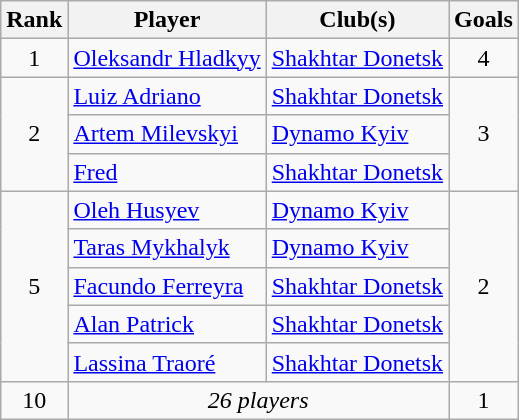<table class="wikitable">
<tr>
<th>Rank</th>
<th>Player</th>
<th>Club(s)</th>
<th>Goals</th>
</tr>
<tr>
<td align="center">1</td>
<td> <a href='#'>Oleksandr Hladkyy</a></td>
<td><a href='#'>Shakhtar Donetsk</a></td>
<td align="center">4</td>
</tr>
<tr>
<td align="center" rowspan="3">2</td>
<td> <a href='#'>Luiz Adriano</a></td>
<td><a href='#'>Shakhtar Donetsk</a></td>
<td align="center" rowspan="3">3</td>
</tr>
<tr>
<td> <a href='#'>Artem Milevskyi</a></td>
<td><a href='#'>Dynamo Kyiv</a></td>
</tr>
<tr>
<td> <a href='#'>Fred</a></td>
<td><a href='#'>Shakhtar Donetsk</a></td>
</tr>
<tr>
<td align="center" rowspan="5">5</td>
<td> <a href='#'>Oleh Husyev</a></td>
<td><a href='#'>Dynamo Kyiv</a></td>
<td align="center" rowspan="5">2</td>
</tr>
<tr>
<td> <a href='#'>Taras Mykhalyk</a></td>
<td><a href='#'>Dynamo Kyiv</a></td>
</tr>
<tr>
<td> <a href='#'>Facundo Ferreyra</a></td>
<td><a href='#'>Shakhtar Donetsk</a></td>
</tr>
<tr>
<td> <a href='#'>Alan Patrick</a></td>
<td><a href='#'>Shakhtar Donetsk</a></td>
</tr>
<tr>
<td> <a href='#'>Lassina Traoré</a></td>
<td><a href='#'>Shakhtar Donetsk</a></td>
</tr>
<tr>
<td align="center">10</td>
<td align="center" colspan="2"><em>26 players</em></td>
<td align="center">1</td>
</tr>
</table>
